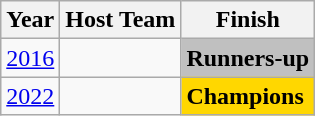<table class="wikitable">
<tr>
<th>Year</th>
<th>Host Team</th>
<th>Finish</th>
</tr>
<tr>
<td><a href='#'>2016</a></td>
<td></td>
<td bgcolor=Silver><strong>Runners-up</strong></td>
</tr>
<tr>
<td><a href='#'>2022</a></td>
<td></td>
<td bgcolor=gold><strong>Champions</strong></td>
</tr>
</table>
